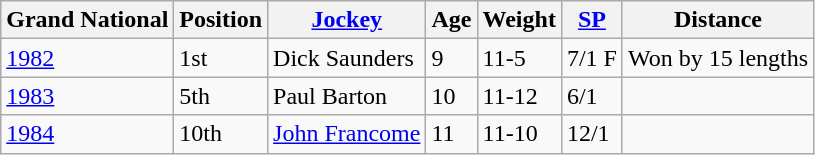<table class="wikitable sortable">
<tr>
<th>Grand National</th>
<th>Position</th>
<th><a href='#'>Jockey</a></th>
<th>Age</th>
<th>Weight</th>
<th><a href='#'>SP</a></th>
<th>Distance</th>
</tr>
<tr>
<td><a href='#'>1982</a></td>
<td>1st</td>
<td>Dick Saunders</td>
<td>9</td>
<td>11-5</td>
<td>7/1 F</td>
<td>Won by 15 lengths</td>
</tr>
<tr>
<td><a href='#'>1983</a></td>
<td>5th</td>
<td>Paul Barton</td>
<td>10</td>
<td>11-12</td>
<td>6/1</td>
<td></td>
</tr>
<tr>
<td><a href='#'>1984</a></td>
<td>10th</td>
<td><a href='#'>John Francome</a></td>
<td>11</td>
<td>11-10</td>
<td>12/1</td>
<td></td>
</tr>
</table>
